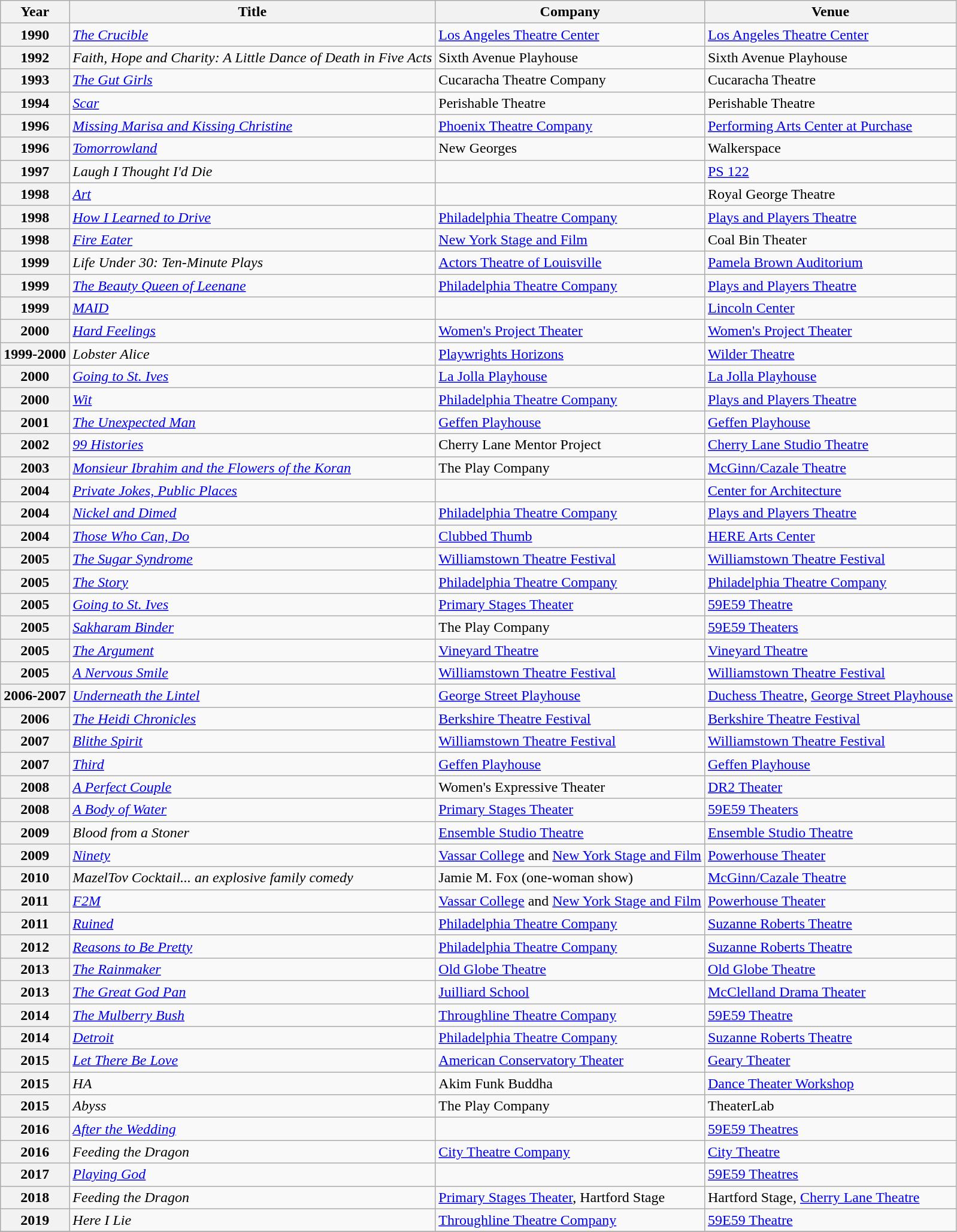<table class="wikitable plainrowheaders sortable">
<tr>
<th scope="col">Year</th>
<th scope="col">Title</th>
<th scope="col">Company</th>
<th scope="col">Venue</th>
</tr>
<tr>
<th scope="row">1990</th>
<td><em><a href='#'>The Crucible</a></em></td>
<td><a href='#'>Los Angeles Theatre Center</a></td>
<td><a href='#'>Los Angeles Theatre Center</a></td>
</tr>
<tr>
<th scope="row">1992</th>
<td><em>Faith, Hope and Charity: A Little Dance of Death in Five Acts</em></td>
<td>Sixth Avenue Playhouse</td>
<td>Sixth Avenue Playhouse</td>
</tr>
<tr>
<th scope="row">1993</th>
<td><em><a href='#'>The Gut Girls</a></em></td>
<td>Cucaracha Theatre Company</td>
<td>Cucaracha Theatre</td>
</tr>
<tr>
<th scope="row">1994</th>
<td><em><a href='#'>Scar</a></em></td>
<td>Perishable Theatre</td>
<td>Perishable Theatre</td>
</tr>
<tr>
<th scope="row">1996</th>
<td><em><a href='#'>Missing Marisa and Kissing Christine</a></em></td>
<td><a href='#'>Phoenix Theatre Company</a></td>
<td><a href='#'>Performing Arts Center at Purchase</a></td>
</tr>
<tr>
<th scope="row">1996</th>
<td><em><a href='#'>Tomorrowland</a></em></td>
<td>New Georges</td>
<td>Walkerspace</td>
</tr>
<tr>
<th scope="row">1997</th>
<td><em>Laugh I Thought I'd Die</em></td>
<td></td>
<td><a href='#'>PS 122</a></td>
</tr>
<tr>
<th scope="row">1998</th>
<td><em><a href='#'>Art</a></em></td>
<td></td>
<td>Royal George Theatre</td>
</tr>
<tr>
<th scope="row">1998</th>
<td><em><a href='#'>How I Learned to Drive</a></em></td>
<td><a href='#'>Philadelphia Theatre Company</a></td>
<td><a href='#'>Plays and Players Theatre</a></td>
</tr>
<tr>
<th scope="row">1998</th>
<td><em><a href='#'>Fire Eater</a></em></td>
<td><a href='#'>New York Stage and Film</a></td>
<td>Coal Bin Theater</td>
</tr>
<tr>
<th scope="row">1999</th>
<td><em>Life Under 30: Ten-Minute Plays</em></td>
<td><a href='#'>Actors Theatre of Louisville</a></td>
<td><a href='#'>Pamela Brown Auditorium</a></td>
</tr>
<tr>
<th scope="row">1999</th>
<td><em><a href='#'>The Beauty Queen of Leenane</a></em></td>
<td><a href='#'>Philadelphia Theatre Company</a></td>
<td><a href='#'>Plays and Players Theatre</a></td>
</tr>
<tr>
<th scope="row">1999</th>
<td><em><a href='#'>MAID</a></em></td>
<td></td>
<td><a href='#'>Lincoln Center</a></td>
</tr>
<tr>
<th scope="row">2000</th>
<td><em><a href='#'>Hard Feelings</a></em></td>
<td><a href='#'>Women's Project Theater</a></td>
<td><a href='#'>Women's Project Theater</a></td>
</tr>
<tr>
<th scope="row">1999-2000</th>
<td><em>Lobster Alice</em></td>
<td><a href='#'>Playwrights Horizons</a></td>
<td><a href='#'>Wilder Theatre</a></td>
</tr>
<tr>
<th scope="row">2000</th>
<td><em><a href='#'>Going to St. Ives</a></em></td>
<td><a href='#'>La Jolla Playhouse</a></td>
<td><a href='#'>La Jolla Playhouse</a></td>
</tr>
<tr>
<th scope="row">2000</th>
<td><em><a href='#'>Wit</a></em></td>
<td><a href='#'>Philadelphia Theatre Company</a></td>
<td><a href='#'>Plays and Players Theatre</a></td>
</tr>
<tr>
<th scope="row">2001</th>
<td><em><a href='#'>The Unexpected Man</a></em></td>
<td><a href='#'>Geffen Playhouse</a></td>
<td><a href='#'>Geffen Playhouse</a></td>
</tr>
<tr>
<th scope="row">2002</th>
<td><em><a href='#'>99 Histories</a></em></td>
<td>Cherry Lane Mentor Project</td>
<td><a href='#'>Cherry Lane Studio Theatre</a></td>
</tr>
<tr>
<th scope="row">2003</th>
<td><em><a href='#'>Monsieur Ibrahim and the Flowers of the Koran</a></em></td>
<td>The Play Company</td>
<td><a href='#'>McGinn/Cazale Theatre</a></td>
</tr>
<tr>
<th scope="row">2004</th>
<td><em><a href='#'>Private Jokes, Public Places</a></em></td>
<td></td>
<td><a href='#'>Center for Architecture</a></td>
</tr>
<tr>
<th scope="row">2004</th>
<td><em><a href='#'>Nickel and Dimed</a></em></td>
<td><a href='#'>Philadelphia Theatre Company</a></td>
<td><a href='#'>Plays and Players Theatre</a></td>
</tr>
<tr>
<th scope="row">2004</th>
<td><em><a href='#'>Those Who Can, Do</a></em></td>
<td><a href='#'>Clubbed Thumb</a></td>
<td><a href='#'>HERE Arts Center</a></td>
</tr>
<tr>
<th scope="row">2005</th>
<td><em><a href='#'>The Sugar Syndrome</a></em></td>
<td><a href='#'>Williamstown Theatre Festival</a></td>
<td><a href='#'>Williamstown Theatre Festival</a></td>
</tr>
<tr>
<th scope="row">2005</th>
<td><em><a href='#'>The Story</a></em></td>
<td><a href='#'>Philadelphia Theatre Company</a></td>
<td><a href='#'>Philadelphia Theatre Company</a></td>
</tr>
<tr>
<th scope="row">2005</th>
<td><em><a href='#'>Going to St. Ives</a></em></td>
<td><a href='#'>Primary Stages Theater</a></td>
<td><a href='#'>59E59 Theatre</a></td>
</tr>
<tr>
<th scope="row">2005</th>
<td><em><a href='#'>Sakharam Binder</a></em></td>
<td>The Play Company</td>
<td><a href='#'>59E59 Theaters</a></td>
</tr>
<tr>
<th scope="row">2005</th>
<td><em><a href='#'>The Argument</a></em></td>
<td><a href='#'>Vineyard Theatre</a></td>
<td><a href='#'>Vineyard Theatre</a></td>
</tr>
<tr>
<th scope="row">2005</th>
<td><em><a href='#'>A Nervous Smile</a></em></td>
<td><a href='#'>Williamstown Theatre Festival</a></td>
<td><a href='#'>Williamstown Theatre Festival</a></td>
</tr>
<tr>
<th scope="row">2006-2007</th>
<td><em><a href='#'>Underneath the Lintel</a></em></td>
<td><a href='#'>George Street Playhouse</a></td>
<td><a href='#'>Duchess Theatre</a>, <a href='#'>George Street Playhouse</a></td>
</tr>
<tr>
<th scope="row">2006</th>
<td><em><a href='#'>The Heidi Chronicles</a></em></td>
<td><a href='#'>Berkshire Theatre Festival</a></td>
<td><a href='#'>Berkshire Theatre Festival</a></td>
</tr>
<tr>
<th scope="row">2007</th>
<td><em><a href='#'>Blithe Spirit</a></em></td>
<td><a href='#'>Williamstown Theatre Festival</a></td>
<td><a href='#'>Williamstown Theatre Festival</a></td>
</tr>
<tr>
<th scope="row">2007</th>
<td><em><a href='#'>Third</a></em></td>
<td><a href='#'>Geffen Playhouse</a></td>
<td><a href='#'>Geffen Playhouse</a></td>
</tr>
<tr>
<th scope="row">2008</th>
<td><em><a href='#'>A Perfect Couple</a></em></td>
<td>Women's Expressive Theater</td>
<td><a href='#'>DR2 Theater</a></td>
</tr>
<tr>
<th scope="row">2008</th>
<td><em><a href='#'>A Body of Water</a></em></td>
<td><a href='#'>Primary Stages Theater</a></td>
<td><a href='#'>59E59 Theaters</a></td>
</tr>
<tr>
<th scope="row">2009</th>
<td><em>Blood from a Stoner</em></td>
<td><a href='#'>Ensemble Studio Theatre</a></td>
<td><a href='#'>Ensemble Studio Theatre</a></td>
</tr>
<tr>
<th scope="row">2009</th>
<td><em><a href='#'>Ninety</a></em></td>
<td><a href='#'>Vassar College</a> and <a href='#'>New York Stage and Film</a></td>
<td><a href='#'>Powerhouse Theater</a></td>
</tr>
<tr>
<th scope="row">2010</th>
<td><em>MazelTov Cocktail... an explosive family comedy</em></td>
<td>Jamie M. Fox (one-woman show)</td>
<td><a href='#'>McGinn/Cazale Theatre</a></td>
</tr>
<tr>
<th scope="row">2011</th>
<td><em><a href='#'>F2M</a></em></td>
<td><a href='#'>Vassar College</a> and <a href='#'>New York Stage and Film</a></td>
<td><a href='#'>Powerhouse Theater</a></td>
</tr>
<tr>
<th scope="row">2011</th>
<td><em><a href='#'>Ruined</a></em></td>
<td><a href='#'>Philadelphia Theatre Company</a></td>
<td><a href='#'>Suzanne Roberts Theatre</a></td>
</tr>
<tr>
<th scope="row">2012</th>
<td><em><a href='#'>Reasons to Be Pretty</a></em></td>
<td><a href='#'>Philadelphia Theatre Company</a></td>
<td><a href='#'>Suzanne Roberts Theatre</a></td>
</tr>
<tr>
<th scope="row">2013</th>
<td><em><a href='#'>The Rainmaker</a></em></td>
<td><a href='#'>Old Globe Theatre</a></td>
<td><a href='#'>Old Globe Theatre</a></td>
</tr>
<tr>
<th scope="row">2013</th>
<td><em><a href='#'>The Great God Pan</a></em></td>
<td><a href='#'>Juilliard School</a></td>
<td><a href='#'>McClelland Drama Theater</a></td>
</tr>
<tr>
<th scope="row">2014</th>
<td><em><a href='#'>The Mulberry Bush</a></em></td>
<td><a href='#'>Throughline Theatre Company</a></td>
<td><a href='#'>59E59 Theatre</a></td>
</tr>
<tr>
<th scope="row">2014</th>
<td><em><a href='#'>Detroit</a></em></td>
<td><a href='#'>Philadelphia Theatre Company</a></td>
<td><a href='#'>Suzanne Roberts Theatre</a></td>
</tr>
<tr>
<th scope="row">2015</th>
<td><em><a href='#'>Let There Be Love</a></em></td>
<td><a href='#'>American Conservatory Theater</a></td>
<td><a href='#'>Geary Theater</a></td>
</tr>
<tr>
<th scope="row">2015</th>
<td><em>HA</em></td>
<td>Akim Funk Buddha</td>
<td><a href='#'>Dance Theater Workshop</a></td>
</tr>
<tr>
<th scope="row">2015</th>
<td><em>Abyss</em></td>
<td>The Play Company</td>
<td>TheaterLab</td>
</tr>
<tr>
<th scope="row">2016</th>
<td><em><a href='#'>After the Wedding</a></em></td>
<td></td>
<td><a href='#'>59E59 Theatres</a></td>
</tr>
<tr>
<th scope="row">2016</th>
<td><em>Feeding the Dragon</em></td>
<td><a href='#'>City Theatre Company</a></td>
<td><a href='#'>City Theatre</a></td>
</tr>
<tr>
<th scope="row">2017</th>
<td><em><a href='#'>Playing God</a></em></td>
<td></td>
<td><a href='#'>59E59 Theatres</a></td>
</tr>
<tr>
<th scope="row">2018</th>
<td><em>Feeding the Dragon</em></td>
<td><a href='#'>Primary Stages Theater</a>, Hartford Stage</td>
<td>Hartford Stage, <a href='#'>Cherry Lane Theatre</a></td>
</tr>
<tr>
<th scope="row">2019</th>
<td><em>Here I Lie</em></td>
<td><a href='#'>Throughline Theatre Company</a></td>
<td><a href='#'>59E59 Theatre</a></td>
</tr>
<tr>
</tr>
</table>
